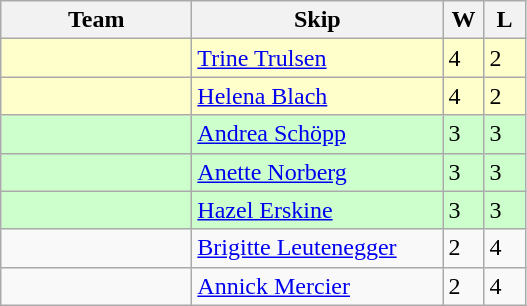<table class="wikitable">
<tr>
<th width="120">Team</th>
<th width="160">Skip</th>
<th width="20">W</th>
<th width="20">L</th>
</tr>
<tr bgcolor="#ffffcc">
<td></td>
<td><a href='#'>Trine Trulsen</a></td>
<td>4</td>
<td>2</td>
</tr>
<tr bgcolor="#ffffcc">
<td></td>
<td><a href='#'>Helena Blach</a></td>
<td>4</td>
<td>2</td>
</tr>
<tr bgcolor="#ccffcc">
<td></td>
<td><a href='#'>Andrea Schöpp</a></td>
<td>3</td>
<td>3</td>
</tr>
<tr bgcolor="#ccffcc">
<td></td>
<td><a href='#'>Anette Norberg</a></td>
<td>3</td>
<td>3</td>
</tr>
<tr bgcolor="#ccffcc">
<td></td>
<td><a href='#'>Hazel Erskine</a></td>
<td>3</td>
<td>3</td>
</tr>
<tr>
<td></td>
<td><a href='#'>Brigitte Leutenegger</a></td>
<td>2</td>
<td>4</td>
</tr>
<tr>
<td></td>
<td><a href='#'>Annick Mercier</a></td>
<td>2</td>
<td>4</td>
</tr>
</table>
